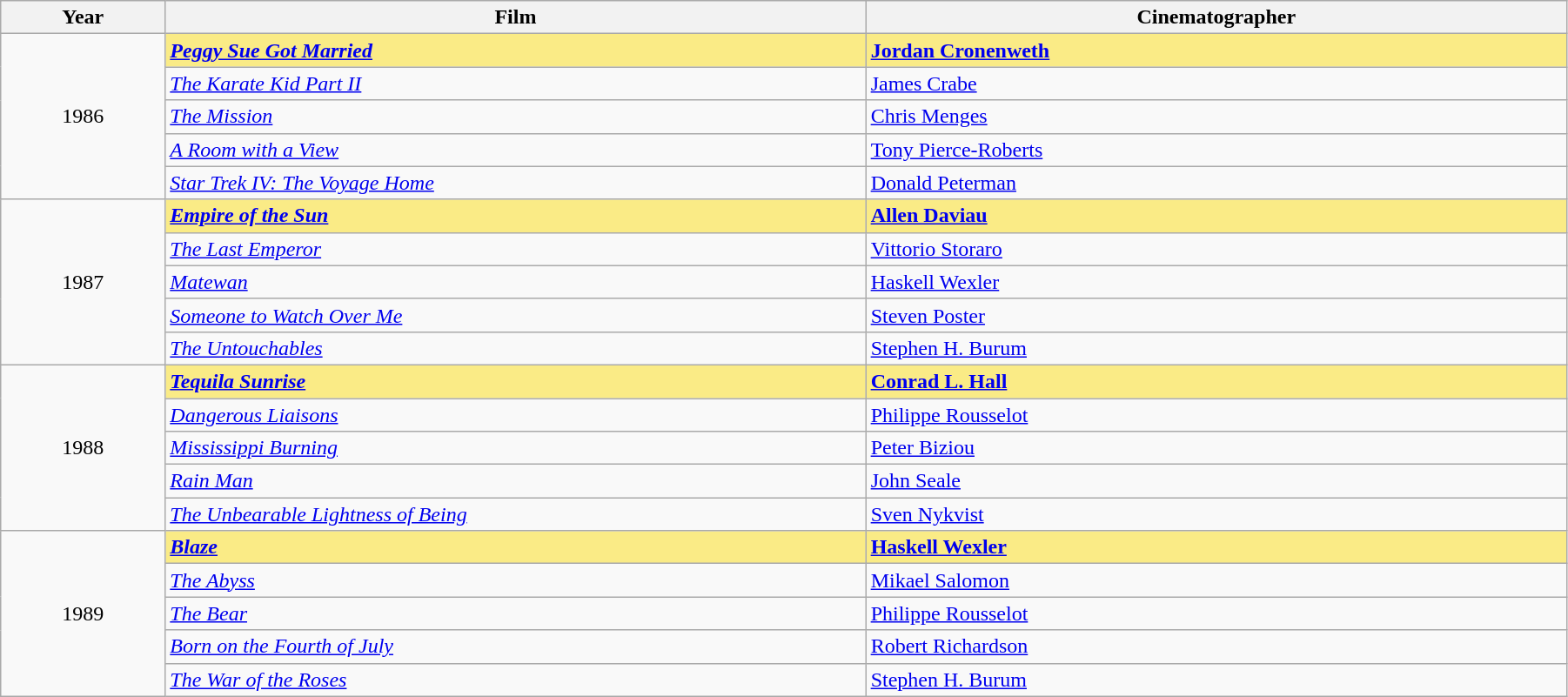<table class="wikitable" width="95%" cellpadding="5">
<tr>
<th width="100"><strong>Year</strong></th>
<th width="450"><strong>Film</strong></th>
<th width="450"><strong>Cinematographer</strong></th>
</tr>
<tr>
<td rowspan="5" style="text-align:center;">1986<br></td>
<td style="background:#FAEB86;"><strong><em><a href='#'>Peggy Sue Got Married</a></em></strong></td>
<td style="background:#FAEB86;"><strong><a href='#'>Jordan Cronenweth</a></strong></td>
</tr>
<tr>
<td><em><a href='#'>The Karate Kid Part II</a></em></td>
<td><a href='#'>James Crabe</a></td>
</tr>
<tr>
<td><em><a href='#'>The Mission</a> </em></td>
<td><a href='#'>Chris Menges</a></td>
</tr>
<tr>
<td><em><a href='#'>A Room with a View</a></em></td>
<td><a href='#'>Tony Pierce-Roberts</a></td>
</tr>
<tr>
<td><em><a href='#'>Star Trek IV: The Voyage Home</a></em></td>
<td><a href='#'>Donald Peterman</a></td>
</tr>
<tr>
<td rowspan="5" style="text-align:center;">1987<br></td>
<td style="background:#FAEB86;"><strong><em><a href='#'>Empire of the Sun</a></em></strong></td>
<td style="background:#FAEB86;"><strong><a href='#'>Allen Daviau</a></strong></td>
</tr>
<tr>
<td><em><a href='#'>The Last Emperor</a> </em></td>
<td><a href='#'>Vittorio Storaro</a></td>
</tr>
<tr>
<td><em><a href='#'>Matewan</a></em></td>
<td><a href='#'>Haskell Wexler</a></td>
</tr>
<tr>
<td><em><a href='#'>Someone to Watch Over Me</a></em></td>
<td><a href='#'>Steven Poster</a></td>
</tr>
<tr>
<td><em><a href='#'>The Untouchables</a></em></td>
<td><a href='#'>Stephen H. Burum</a></td>
</tr>
<tr>
<td rowspan="5" style="text-align:center;">1988<br></td>
<td style="background:#FAEB86;"><strong><em><a href='#'>Tequila Sunrise</a></em></strong></td>
<td style="background:#FAEB86;"><strong><a href='#'>Conrad L. Hall</a></strong></td>
</tr>
<tr>
<td><em><a href='#'>Dangerous Liaisons</a></em></td>
<td><a href='#'>Philippe Rousselot</a></td>
</tr>
<tr>
<td><em><a href='#'>Mississippi Burning</a> </em></td>
<td><a href='#'>Peter Biziou</a></td>
</tr>
<tr>
<td><em><a href='#'>Rain Man</a></em></td>
<td><a href='#'>John Seale</a></td>
</tr>
<tr>
<td><em><a href='#'>The Unbearable Lightness of Being</a></em></td>
<td><a href='#'>Sven Nykvist</a></td>
</tr>
<tr>
<td rowspan="5" style="text-align:center;">1989<br></td>
<td style="background:#FAEB86;"><strong><em><a href='#'>Blaze</a></em></strong></td>
<td style="background:#FAEB86;"><strong><a href='#'>Haskell Wexler</a></strong></td>
</tr>
<tr>
<td><em><a href='#'>The Abyss</a></em></td>
<td><a href='#'>Mikael Salomon</a></td>
</tr>
<tr>
<td><em><a href='#'>The Bear</a></em></td>
<td><a href='#'>Philippe Rousselot</a></td>
</tr>
<tr>
<td><em><a href='#'>Born on the Fourth of July</a></em></td>
<td><a href='#'>Robert Richardson</a></td>
</tr>
<tr>
<td><em><a href='#'>The War of the Roses</a></em></td>
<td><a href='#'>Stephen H. Burum</a></td>
</tr>
</table>
